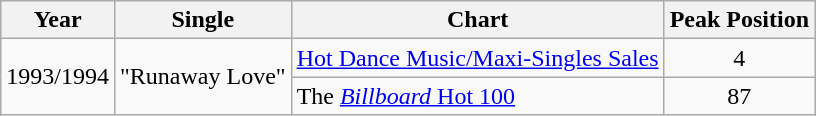<table Class = "wikitable">
<tr>
<th>Year</th>
<th>Single</th>
<th>Chart</th>
<th>Peak Position</th>
</tr>
<tr>
<td rowspan = "2">1993/1994</td>
<td rowspan = "2">"Runaway Love"</td>
<td><a href='#'>Hot Dance Music/Maxi-Singles Sales</a></td>
<td align = "center">4</td>
</tr>
<tr>
<td>The <a href='#'><em>Billboard</em> Hot 100</a></td>
<td align = "center">87</td>
</tr>
</table>
